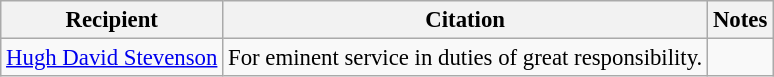<table class="wikitable" style="font-size:95%;">
<tr>
<th>Recipient</th>
<th>Citation</th>
<th>Notes</th>
</tr>
<tr>
<td> <a href='#'>Hugh David Stevenson</a> </td>
<td>For eminent service in duties of great responsibility.</td>
<td></td>
</tr>
</table>
